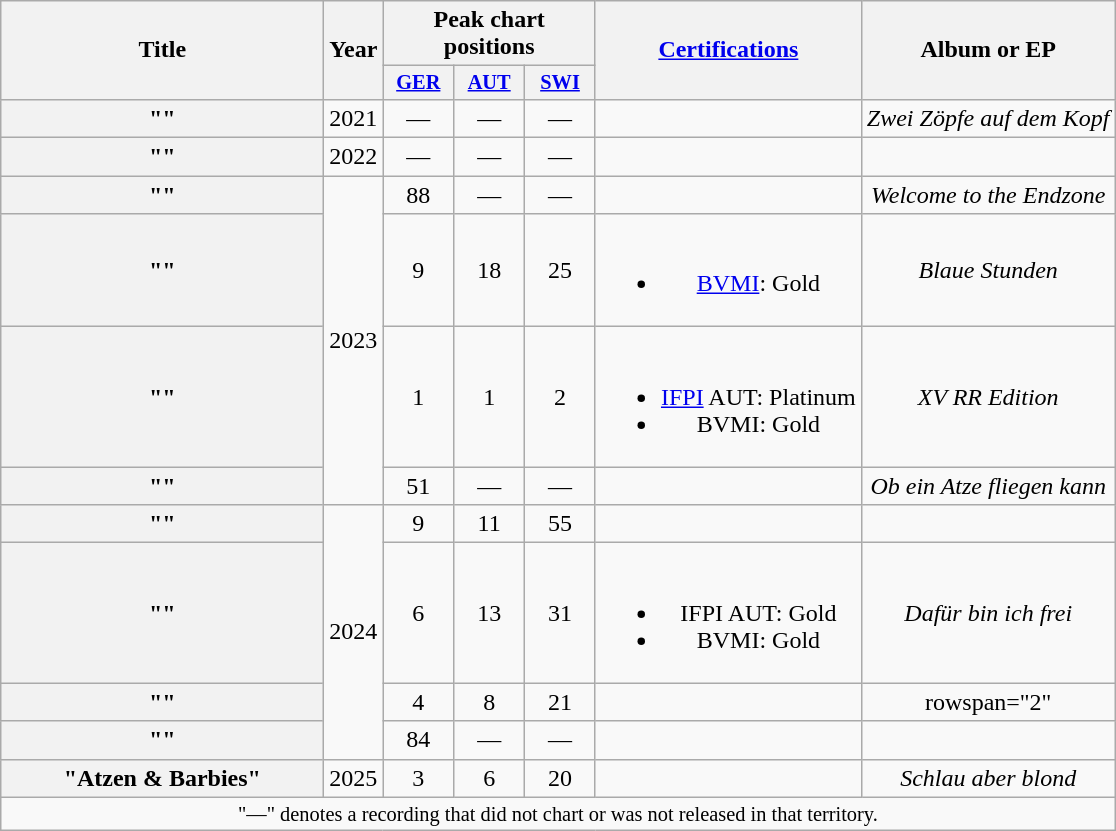<table class="wikitable plainrowheaders" style="text-align:center;">
<tr>
<th scope="col" rowspan="2" style="width:13em;">Title</th>
<th scope="col" rowspan="2">Year</th>
<th scope="col" colspan="3">Peak chart positions</th>
<th scope="col" rowspan="2"><a href='#'>Certifications</a></th>
<th scope="col" rowspan="2">Album or EP</th>
</tr>
<tr>
<th scope="col" style="width:3em;font-size:85%;"><a href='#'>GER</a><br></th>
<th scope="col" style="width:3em;font-size:85%;"><a href='#'>AUT</a><br></th>
<th scope="col" style="width:3em;font-size:85%;"><a href='#'>SWI</a><br></th>
</tr>
<tr>
<th scope="row">""<br></th>
<td>2021</td>
<td>—</td>
<td>—</td>
<td>—</td>
<td></td>
<td><em>Zwei Zöpfe auf dem Kopf</em></td>
</tr>
<tr>
<th scope="row">""<br></th>
<td>2022</td>
<td>—</td>
<td>—</td>
<td>—</td>
<td></td>
<td></td>
</tr>
<tr>
<th scope="row">""<br></th>
<td rowspan="4">2023</td>
<td>88</td>
<td>—</td>
<td>—</td>
<td></td>
<td><em>Welcome to the Endzone</em></td>
</tr>
<tr>
<th scope="row">""<br></th>
<td>9</td>
<td>18</td>
<td>25</td>
<td><br><ul><li><a href='#'>BVMI</a>: Gold</li></ul></td>
<td><em>Blaue Stunden</em></td>
</tr>
<tr>
<th scope="row">""<br></th>
<td>1</td>
<td>1</td>
<td>2</td>
<td><br><ul><li><a href='#'>IFPI</a> AUT: Platinum</li><li>BVMI: Gold</li></ul></td>
<td><em>XV RR Edition</em></td>
</tr>
<tr>
<th scope="row">""<br></th>
<td>51</td>
<td>—</td>
<td>—</td>
<td></td>
<td><em>Ob ein Atze fliegen kann</em></td>
</tr>
<tr>
<th scope="row">""<br></th>
<td rowspan="4">2024</td>
<td>9</td>
<td>11</td>
<td>55</td>
<td></td>
<td></td>
</tr>
<tr>
<th scope="row">""<br></th>
<td>6</td>
<td>13</td>
<td>31</td>
<td><br><ul><li>IFPI AUT: Gold</li><li>BVMI: Gold</li></ul></td>
<td><em>Dafür bin ich frei</em></td>
</tr>
<tr>
<th scope="row">""<br></th>
<td>4</td>
<td>8</td>
<td>21</td>
<td></td>
<td>rowspan="2" </td>
</tr>
<tr>
<th scope="row">""<br></th>
<td>84</td>
<td>—</td>
<td>—</td>
<td></td>
</tr>
<tr>
<th scope="row">"Atzen & Barbies"<br></th>
<td>2025</td>
<td>3</td>
<td>6</td>
<td>20</td>
<td></td>
<td><em>Schlau aber blond</em></td>
</tr>
<tr>
<td colspan="7" style="font-size:85%">"—" denotes a recording that did not chart or was not released in that territory.</td>
</tr>
</table>
